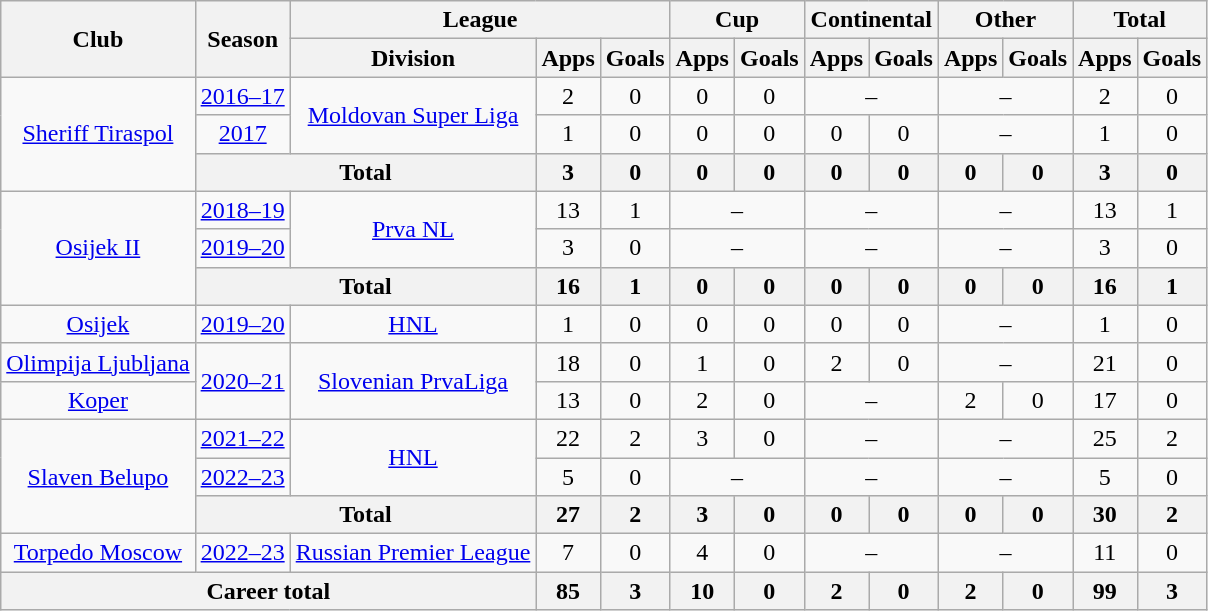<table class="wikitable" style="text-align: center;">
<tr>
<th rowspan=2>Club</th>
<th rowspan=2>Season</th>
<th colspan=3>League</th>
<th colspan=2>Cup</th>
<th colspan=2>Continental</th>
<th colspan=2>Other</th>
<th colspan=2>Total</th>
</tr>
<tr>
<th>Division</th>
<th>Apps</th>
<th>Goals</th>
<th>Apps</th>
<th>Goals</th>
<th>Apps</th>
<th>Goals</th>
<th>Apps</th>
<th>Goals</th>
<th>Apps</th>
<th>Goals</th>
</tr>
<tr>
<td rowspan="3"><a href='#'>Sheriff Tiraspol</a></td>
<td><a href='#'>2016–17</a></td>
<td rowspan="2"><a href='#'>Moldovan Super Liga</a></td>
<td>2</td>
<td>0</td>
<td>0</td>
<td>0</td>
<td colspan=2>–</td>
<td colspan=2>–</td>
<td>2</td>
<td>0</td>
</tr>
<tr>
<td><a href='#'>2017</a></td>
<td>1</td>
<td>0</td>
<td>0</td>
<td>0</td>
<td>0</td>
<td>0</td>
<td colspan=2>–</td>
<td>1</td>
<td>0</td>
</tr>
<tr>
<th colspan=2>Total</th>
<th>3</th>
<th>0</th>
<th>0</th>
<th>0</th>
<th>0</th>
<th>0</th>
<th>0</th>
<th>0</th>
<th>3</th>
<th>0</th>
</tr>
<tr>
<td rowspan="3"><a href='#'>Osijek II</a></td>
<td><a href='#'>2018–19</a></td>
<td rowspan="2"><a href='#'>Prva NL</a></td>
<td>13</td>
<td>1</td>
<td colspan=2>–</td>
<td colspan=2>–</td>
<td colspan=2>–</td>
<td>13</td>
<td>1</td>
</tr>
<tr>
<td><a href='#'>2019–20</a></td>
<td>3</td>
<td>0</td>
<td colspan=2>–</td>
<td colspan=2>–</td>
<td colspan=2>–</td>
<td>3</td>
<td>0</td>
</tr>
<tr>
<th colspan=2>Total</th>
<th>16</th>
<th>1</th>
<th>0</th>
<th>0</th>
<th>0</th>
<th>0</th>
<th>0</th>
<th>0</th>
<th>16</th>
<th>1</th>
</tr>
<tr>
<td><a href='#'>Osijek</a></td>
<td><a href='#'>2019–20</a></td>
<td><a href='#'>HNL</a></td>
<td>1</td>
<td>0</td>
<td>0</td>
<td>0</td>
<td>0</td>
<td>0</td>
<td colspan=2>–</td>
<td>1</td>
<td>0</td>
</tr>
<tr>
<td><a href='#'>Olimpija Ljubljana</a></td>
<td rowspan="2"><a href='#'>2020–21</a></td>
<td rowspan="2"><a href='#'>Slovenian PrvaLiga</a></td>
<td>18</td>
<td>0</td>
<td>1</td>
<td>0</td>
<td>2</td>
<td>0</td>
<td colspan=2>–</td>
<td>21</td>
<td>0</td>
</tr>
<tr>
<td><a href='#'>Koper</a></td>
<td>13</td>
<td>0</td>
<td>2</td>
<td>0</td>
<td colspan=2>–</td>
<td>2</td>
<td>0</td>
<td>17</td>
<td>0</td>
</tr>
<tr>
<td rowspan="3"><a href='#'>Slaven Belupo</a></td>
<td><a href='#'>2021–22</a></td>
<td rowspan="2"><a href='#'>HNL</a></td>
<td>22</td>
<td>2</td>
<td>3</td>
<td>0</td>
<td colspan=2>–</td>
<td colspan=2>–</td>
<td>25</td>
<td>2</td>
</tr>
<tr>
<td><a href='#'>2022–23</a></td>
<td>5</td>
<td>0</td>
<td colspan=2>–</td>
<td colspan=2>–</td>
<td colspan=2>–</td>
<td>5</td>
<td>0</td>
</tr>
<tr>
<th colspan=2>Total</th>
<th>27</th>
<th>2</th>
<th>3</th>
<th>0</th>
<th>0</th>
<th>0</th>
<th>0</th>
<th>0</th>
<th>30</th>
<th>2</th>
</tr>
<tr>
<td><a href='#'>Torpedo Moscow</a></td>
<td><a href='#'>2022–23</a></td>
<td><a href='#'>Russian Premier League</a></td>
<td>7</td>
<td>0</td>
<td>4</td>
<td>0</td>
<td colspan=2>–</td>
<td colspan=2>–</td>
<td>11</td>
<td>0</td>
</tr>
<tr>
<th colspan=3>Career total</th>
<th>85</th>
<th>3</th>
<th>10</th>
<th>0</th>
<th>2</th>
<th>0</th>
<th>2</th>
<th>0</th>
<th>99</th>
<th>3</th>
</tr>
</table>
